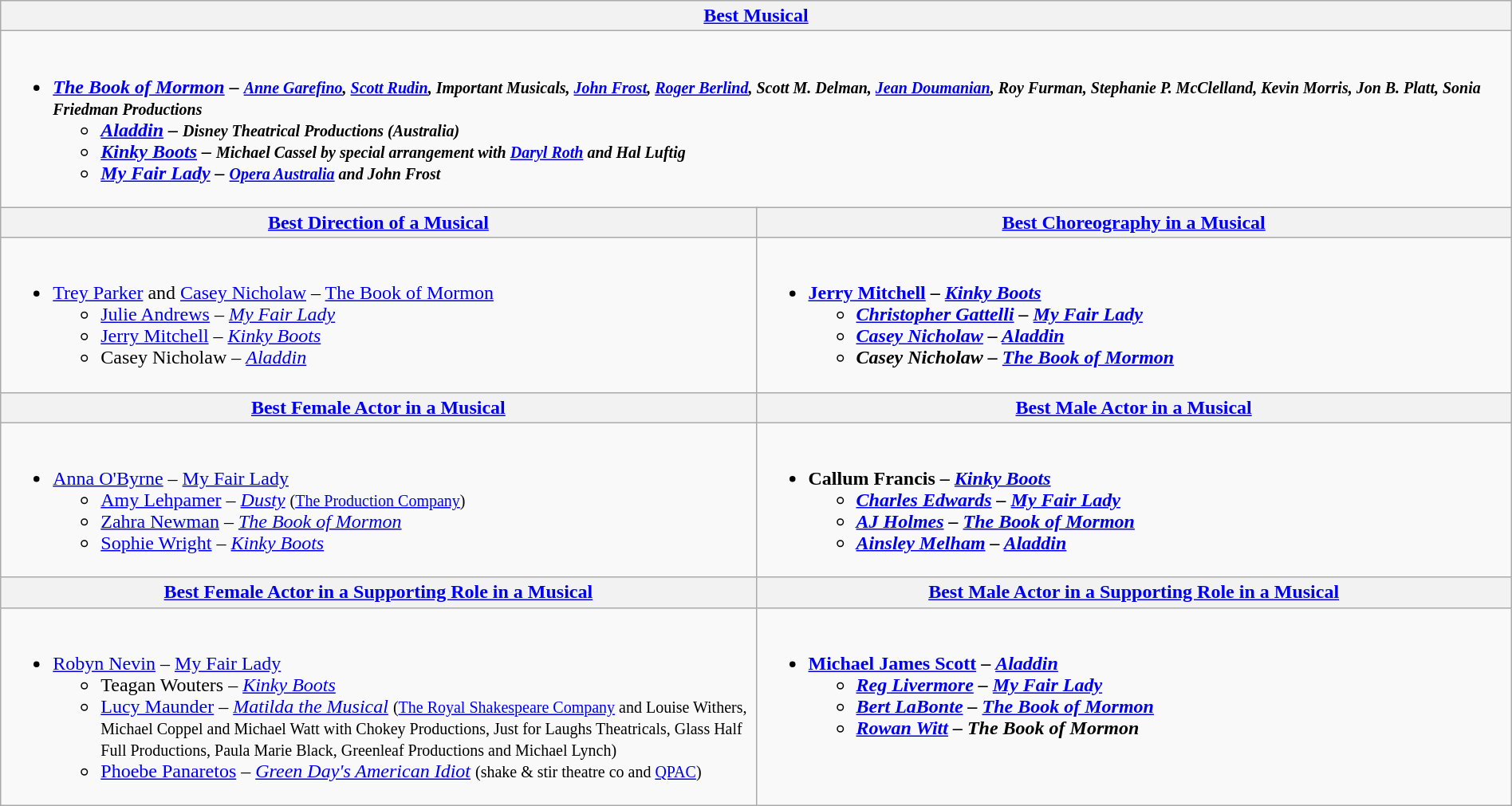<table class="wikitable" style="width:100%;">
<tr>
<th colspan=2 style="width:50%"><a href='#'>Best Musical</a></th>
</tr>
<tr>
<td colspan=2 valign="top"><br><ul><li><strong><em><a href='#'>The Book of Mormon</a><em> – <small><a href='#'>Anne Garefino</a>, <a href='#'>Scott Rudin</a>, Important Musicals, <a href='#'>John Frost</a>, <a href='#'>Roger Berlind</a>, Scott M. Delman, <a href='#'>Jean Doumanian</a>, Roy Furman, Stephanie P. McClelland, Kevin Morris, Jon B. Platt, Sonia Friedman Productions</small><strong><ul><li></em><a href='#'>Aladdin</a><em> – <small>Disney Theatrical Productions (Australia)</small></li><li></em><a href='#'>Kinky Boots</a><em> – <small>Michael Cassel by special arrangement with <a href='#'>Daryl Roth</a> and Hal Luftig</small></li><li></em><a href='#'>My Fair Lady</a><em> – <small><a href='#'>Opera Australia</a> and John Frost</small></li></ul></li></ul></td>
</tr>
<tr>
<th width:50%;"><a href='#'>Best Direction of a Musical</a></th>
<th width:50%;"><a href='#'>Best Choreography in a Musical</a></th>
</tr>
<tr>
<td valign="top"><br><ul><li></strong><a href='#'>Trey Parker</a> and <a href='#'>Casey Nicholaw</a> – </em><a href='#'>The Book of Mormon</a></em></strong><ul><li><a href='#'>Julie Andrews</a> – <em><a href='#'>My Fair Lady</a></em></li><li><a href='#'>Jerry Mitchell</a> – <em><a href='#'>Kinky Boots</a></em></li><li>Casey Nicholaw – <em><a href='#'>Aladdin</a></em></li></ul></li></ul></td>
<td valign="top"><br><ul><li><strong><a href='#'>Jerry Mitchell</a> – <em><a href='#'>Kinky Boots</a><strong><em><ul><li><a href='#'>Christopher Gattelli</a> – </em><a href='#'>My Fair Lady</a><em></li><li><a href='#'>Casey Nicholaw</a> – </em><a href='#'>Aladdin</a><em></li><li>Casey Nicholaw – </em><a href='#'>The Book of Mormon</a><em></li></ul></li></ul></td>
</tr>
<tr>
<th style="width:50%"><a href='#'>Best Female Actor in a Musical</a></th>
<th style="width:50%"><a href='#'>Best Male Actor in a Musical</a></th>
</tr>
<tr>
<td valign="top"><br><ul><li></strong><a href='#'>Anna O'Byrne</a> – </em><a href='#'>My Fair Lady</a></em></strong><ul><li><a href='#'>Amy Lehpamer</a> – <em><a href='#'>Dusty</a></em> <small>(<a href='#'>The Production Company</a>)</small></li><li><a href='#'>Zahra Newman</a> – <em><a href='#'>The Book of Mormon</a></em></li><li><a href='#'>Sophie Wright</a> – <em><a href='#'>Kinky Boots</a></em></li></ul></li></ul></td>
<td valign="top"><br><ul><li><strong>Callum Francis – <em><a href='#'>Kinky Boots</a><strong><em><ul><li><a href='#'>Charles Edwards</a> – </em><a href='#'>My Fair Lady</a><em></li><li><a href='#'>AJ Holmes</a> – </em><a href='#'>The Book of Mormon</a><em></li><li><a href='#'>Ainsley Melham</a> – </em><a href='#'>Aladdin</a><em></li></ul></li></ul></td>
</tr>
<tr>
<th width=";50%;"><a href='#'>Best Female Actor in a Supporting Role in a Musical</a></th>
<th width=";50%;"><a href='#'>Best Male Actor in a Supporting Role in a Musical</a></th>
</tr>
<tr>
<td valign="top"><br><ul><li></strong><a href='#'>Robyn Nevin</a> – </em><a href='#'>My Fair Lady</a></em></strong><ul><li>Teagan Wouters – <em><a href='#'>Kinky Boots</a></em></li><li><a href='#'>Lucy Maunder</a> – <em><a href='#'>Matilda the Musical</a></em> <small>(<a href='#'>The Royal Shakespeare Company</a> and Louise Withers, Michael Coppel and Michael Watt with Chokey Productions, Just for Laughs Theatricals, Glass Half Full Productions, Paula Marie Black, Greenleaf Productions and Michael Lynch)</small></li><li><a href='#'>Phoebe Panaretos</a> – <em><a href='#'>Green Day's American Idiot</a></em> <small>(shake & stir theatre co and <a href='#'>QPAC</a>)</small></li></ul></li></ul></td>
<td valign="top"><br><ul><li><strong><a href='#'>Michael James Scott</a> – <em><a href='#'>Aladdin</a><strong><em><ul><li><a href='#'>Reg Livermore</a> – </em><a href='#'>My Fair Lady</a><em></li><li><a href='#'>Bert LaBonte</a> – </em><a href='#'>The Book of Mormon</a><em></li><li><a href='#'>Rowan Witt</a> – </em>The Book of Mormon<em></li></ul></li></ul></td>
</tr>
</table>
